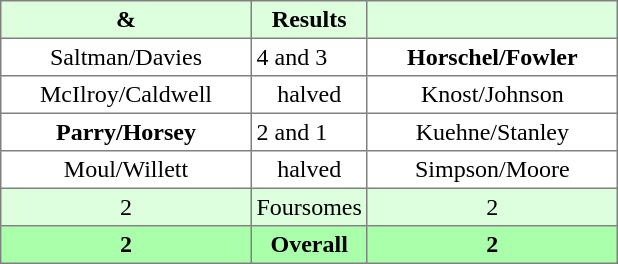<table border="1" cellpadding="3" style="border-collapse:collapse; text-align:center;">
<tr style="background:#ddffdd;">
<th width=160> & </th>
<th>Results</th>
<th width=160></th>
</tr>
<tr>
<td>Saltman/Davies</td>
<td align=left> 4 and 3</td>
<td><strong>Horschel/Fowler</strong></td>
</tr>
<tr>
<td>McIlroy/Caldwell</td>
<td>halved</td>
<td>Knost/Johnson</td>
</tr>
<tr>
<td><strong>Parry/Horsey</strong></td>
<td align=left> 2 and 1</td>
<td>Kuehne/Stanley</td>
</tr>
<tr>
<td>Moul/Willett</td>
<td>halved</td>
<td>Simpson/Moore</td>
</tr>
<tr style="background:#ddffdd;">
<td>2</td>
<td>Foursomes</td>
<td>2</td>
</tr>
<tr style="background:#aaffaa;">
<th>2</th>
<th>Overall</th>
<th>2</th>
</tr>
</table>
